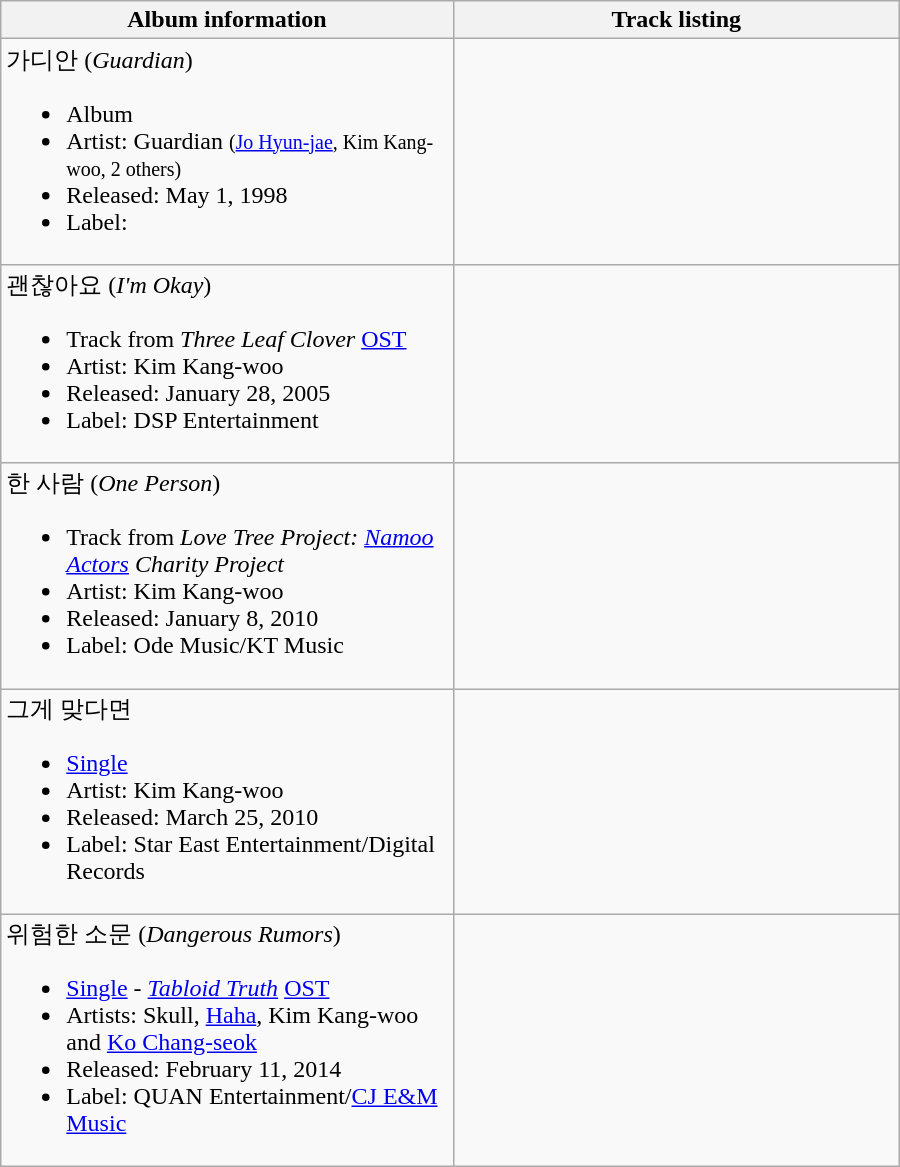<table class="wikitable" style="width:600px">
<tr>
<th>Album information</th>
<th align="center" width="290px">Track listing</th>
</tr>
<tr>
<td>가디안 (<em>Guardian</em>)<br><ul><li>Album</li><li>Artist: Guardian <small>(<a href='#'>Jo Hyun-jae</a>, Kim Kang-woo, 2 others)</small></li><li>Released: May 1, 1998</li><li>Label:</li></ul></td>
<td style="font-size: 85%;"></td>
</tr>
<tr>
<td>괜찮아요 (<em>I'm Okay</em>)<br><ul><li>Track from <em>Three Leaf Clover</em> <a href='#'>OST</a></li><li>Artist: Kim Kang-woo</li><li>Released: January 28, 2005</li><li>Label: DSP Entertainment</li></ul></td>
<td style="font-size: 85%;"></td>
</tr>
<tr>
<td>한 사람 (<em>One Person</em>)<br><ul><li>Track from <em>Love Tree Project: <a href='#'>Namoo Actors</a> Charity Project</em></li><li>Artist: Kim Kang-woo</li><li>Released: January 8, 2010</li><li>Label: Ode Music/KT Music</li></ul></td>
<td style="font-size: 85%;"></td>
</tr>
<tr>
<td>그게 맞다면<br><ul><li><a href='#'>Single</a></li><li>Artist: Kim Kang-woo</li><li>Released: March 25, 2010</li><li>Label: Star East Entertainment/Digital Records</li></ul></td>
<td style="font-size: 85%;"></td>
</tr>
<tr>
<td>위험한 소문 (<em>Dangerous Rumors</em>)<br><ul><li><a href='#'>Single</a> - <em><a href='#'>Tabloid Truth</a></em> <a href='#'>OST</a></li><li>Artists: Skull, <a href='#'>Haha</a>, Kim Kang-woo and <a href='#'>Ko Chang-seok</a></li><li>Released: February 11, 2014</li><li>Label: QUAN Entertainment/<a href='#'>CJ E&M Music</a></li></ul></td>
<td style="font-size: 85%;"></td>
</tr>
</table>
